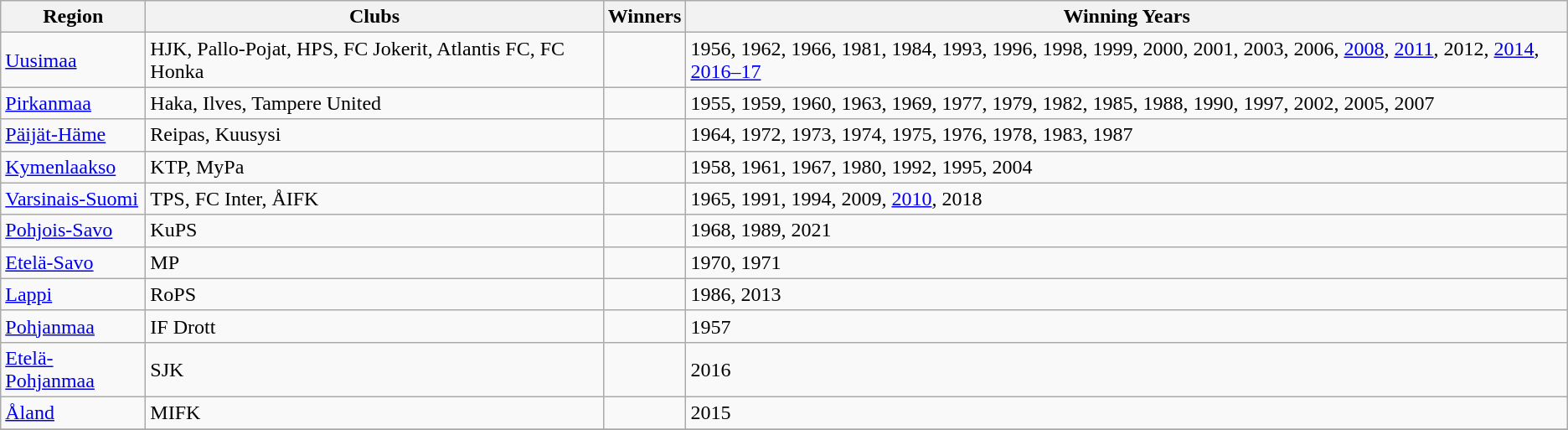<table class="wikitable sortable">
<tr>
<th>Region</th>
<th>Clubs</th>
<th>Winners</th>
<th>Winning Years</th>
</tr>
<tr>
<td><a href='#'>Uusimaa</a></td>
<td>HJK, Pallo-Pojat, HPS, FC Jokerit, Atlantis FC, FC Honka</td>
<td></td>
<td>1956, 1962, 1966, 1981, 1984, 1993, 1996, 1998, 1999, 2000, 2001, 2003, 2006, <a href='#'>2008</a>, <a href='#'>2011</a>, 2012, <a href='#'>2014</a>, <a href='#'>2016–17</a></td>
</tr>
<tr>
<td><a href='#'>Pirkanmaa</a></td>
<td>Haka, Ilves, Tampere United</td>
<td></td>
<td>1955, 1959, 1960, 1963, 1969, 1977, 1979, 1982, 1985, 1988, 1990, 1997, 2002, 2005, 2007</td>
</tr>
<tr>
<td><a href='#'>Päijät-Häme</a></td>
<td>Reipas, Kuusysi</td>
<td></td>
<td>1964, 1972, 1973, 1974, 1975, 1976, 1978, 1983, 1987</td>
</tr>
<tr>
<td><a href='#'>Kymenlaakso</a></td>
<td>KTP, MyPa</td>
<td></td>
<td>1958, 1961, 1967, 1980, 1992, 1995, 2004</td>
</tr>
<tr>
<td><a href='#'>Varsinais-Suomi</a></td>
<td>TPS, FC Inter, ÅIFK</td>
<td></td>
<td>1965, 1991, 1994, 2009, <a href='#'>2010</a>, 2018</td>
</tr>
<tr>
<td><a href='#'>Pohjois-Savo</a></td>
<td>KuPS</td>
<td></td>
<td>1968, 1989, 2021</td>
</tr>
<tr>
<td><a href='#'>Etelä-Savo</a></td>
<td>MP</td>
<td></td>
<td>1970, 1971</td>
</tr>
<tr>
<td><a href='#'>Lappi</a></td>
<td>RoPS</td>
<td></td>
<td>1986, 2013</td>
</tr>
<tr>
<td><a href='#'>Pohjanmaa</a></td>
<td>IF Drott</td>
<td></td>
<td>1957</td>
</tr>
<tr>
<td><a href='#'>Etelä-Pohjanmaa</a></td>
<td>SJK</td>
<td></td>
<td>2016</td>
</tr>
<tr>
<td><a href='#'>Åland</a></td>
<td>MIFK</td>
<td></td>
<td>2015</td>
</tr>
<tr>
</tr>
</table>
